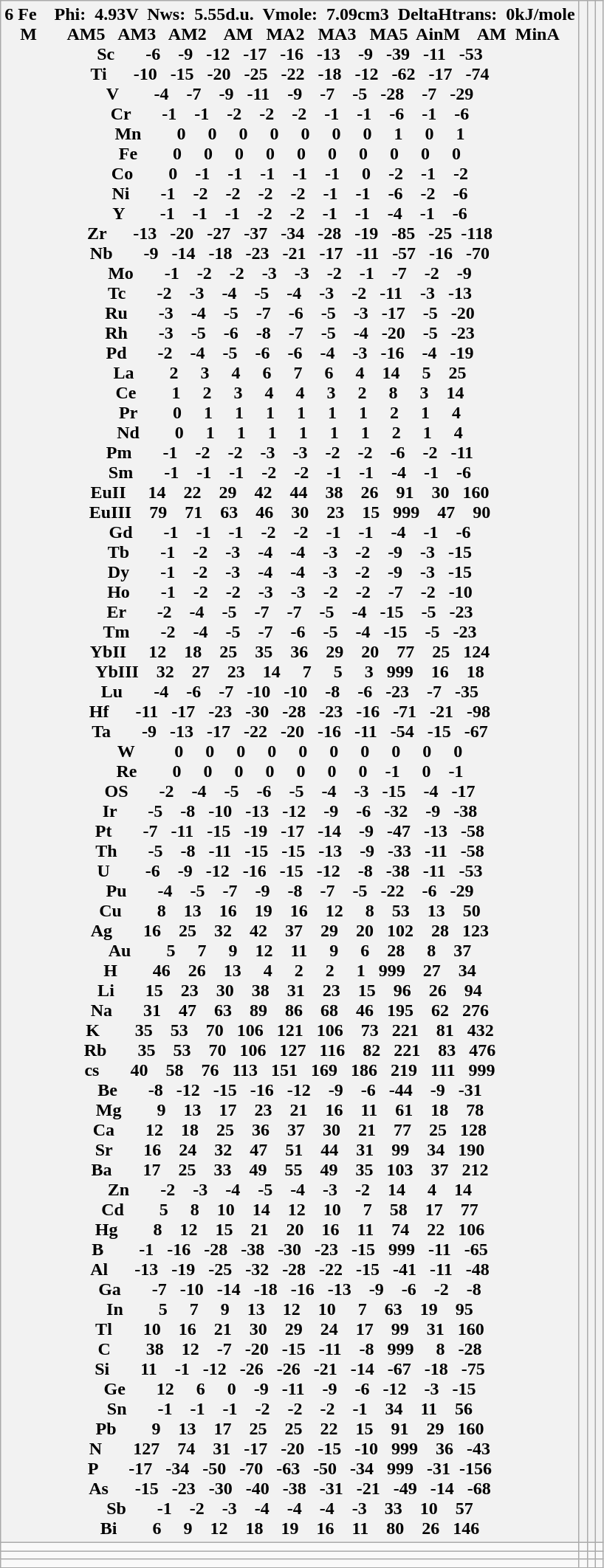<table class="wikitable sortable mw-collapsible mw-collapsed">
<tr>
<th>6 Fe    Phi:  4.93V  Nws:  5.55d.u.  Vmole:  7.09cm3  DeltaHtrans:  0kJ/mole<br>M       AM5   AM3   AM2    AM   MA2   MA3   MA5  AinM    AM  MinA<br>Sc       -6    -9   -12   -17   -16   -13    -9   -39   -11   -53<br>Ti      -10   -15   -20   -25   -22   -18   -12   -62   -17   -74<br>V        -4    -7    -9   -11    -9    -7    -5   -28    -7   -29<br>Cr       -1    -1    -2    -2    -2    -1    -1    -6    -1    -6<br>Mn        0     0     0     0     0     0     0     1     0     1<br>Fe        0     0     0     0     0     0     0     0     0     0<br>Co        0    -1    -1    -1    -1    -1     0    -2    -1    -2<br>Ni       -1    -2    -2    -2    -2    -1    -1    -6    -2    -6<br>Y        -1    -1    -1    -2    -2    -1    -1    -4    -1    -6<br>Zr      -13   -20   -27   -37   -34   -28   -19   -85   -25  -118<br>Nb       -9   -14   -18   -23   -21   -17   -11   -57   -16   -70<br>Mo       -1    -2    -2    -3    -3    -2    -1    -7    -2    -9<br>Tc       -2    -3    -4    -5    -4    -3    -2   -11    -3   -13<br>Ru       -3    -4    -5    -7    -6    -5    -3   -17    -5   -20<br>Rh       -3    -5    -6    -8    -7    -5    -4   -20    -5   -23<br>Pd       -2    -4    -5    -6    -6    -4    -3   -16    -4   -19<br>La        2     3     4     6     7     6     4    14     5    25<br>Ce        1     2     3     4     4     3     2     8     3    14<br>Pr        0     1     1     1     1     1     1     2     1     4<br>Nd        0     1     1     1     1     1     1     2     1     4<br>Pm       -1    -2    -2    -3    -3    -2    -2    -6    -2   -11<br>Sm       -1    -1    -1    -2    -2    -1    -1    -4    -1    -6<br>EuII     14    22    29    42    44    38    26    91    30   160<br>EuIII    79    71    63    46    30    23    15   999    47    90<br>Gd       -1    -1    -1    -2    -2    -1    -1    -4    -1    -6<br>Tb       -1    -2    -3    -4    -4    -3    -2    -9    -3   -15<br>Dy       -1    -2    -3    -4    -4    -3    -2    -9    -3   -15<br>Ho       -1    -2    -2    -3    -3    -2    -2    -7    -2   -10<br>Er       -2    -4    -5    -7    -7    -5    -4   -15    -5   -23<br>Tm       -2    -4    -5    -7    -6    -5    -4   -15    -5   -23<br>YbII     12    18    25    35    36    29    20    77    25   124<br>YbIII    32    27    23    14     7     5     3   999    16    18<br>Lu       -4    -6    -7   -10   -10    -8    -6   -23    -7   -35<br>Hf      -11   -17   -23   -30   -28   -23   -16   -71   -21   -98<br>Ta       -9   -13   -17   -22   -20   -16   -11   -54   -15   -67<br>W         0     0     0     0     0     0     0     0     0     0<br>Re        0     0     0     0     0     0     0    -1     0    -1<br>OS       -2    -4    -5    -6    -5    -4    -3   -15    -4   -17<br>Ir       -5    -8   -10   -13   -12    -9    -6   -32    -9   -38<br>Pt       -7   -11   -15   -19   -17   -14    -9   -47   -13   -58<br>Th       -5    -8   -11   -15   -15   -13    -9   -33   -11   -58<br>U        -6    -9   -12   -16   -15   -12    -8   -38   -11   -53<br>Pu       -4    -5    -7    -9    -8    -7    -5   -22    -6   -29<br>Cu        8    13    16    19    16    12     8    53    13    50<br>Ag       16    25    32    42    37    29    20   102    28   123<br>Au        5     7     9    12    11     9     6    28     8    37<br>H        46    26    13     4     2     2     1   999    27    34<br>Li       15    23    30    38    31    23    15    96    26    94<br>Na       31    47    63    89    86    68    46   195    62   276<br>K        35    53    70   106   121   106    73   221    81   432<br>Rb       35    53    70   106   127   116    82   221    83   476<br>cs       40    58    76   113   151   169   186   219   111   999<br>Be       -8   -12   -15   -16   -12    -9    -6   -44    -9   -31<br>Mg        9    13    17    23    21    16    11    61    18    78<br>Ca       12    18    25    36    37    30    21    77    25   128<br>Sr       16    24    32    47    51    44    31    99    34   190<br>Ba       17    25    33    49    55    49    35   103    37   212<br>Zn       -2    -3    -4    -5    -4    -3    -2    14     4    14<br>Cd        5     8    10    14    12    10     7    58    17    77<br>Hg        8    12    15    21    20    16    11    74    22   106<br>B        -1   -16   -28   -38   -30   -23   -15   999   -11   -65<br>Al      -13   -19   -25   -32   -28   -22   -15   -41   -11   -48<br>Ga       -7   -10   -14   -18   -16   -13    -9    -6    -2    -8<br>In        5     7     9    13    12    10     7    63    19    95<br>Tl       10    16    21    30    29    24    17    99    31   160<br>C        38    12    -7   -20   -15   -11    -8   999     8   -28<br>Si       11    -1   -12   -26   -26   -21   -14   -67   -18   -75<br>Ge       12     6     0    -9   -11    -9    -6   -12    -3   -15<br>Sn       -1    -1    -1    -2    -2    -2    -1    34    11    56<br>Pb        9    13    17    25    25    22    15    91    29   160<br>N       127    74    31   -17   -20   -15   -10   999    36   -43<br>P       -17   -34   -50   -70   -63   -50   -34   999   -31  -156<br>As      -15   -23   -30   -40   -38   -31   -21   -49   -14   -68<br>Sb       -1    -2    -3    -4    -4    -4    -3    33    10    57<br>Bi        6     9    12    18    19    16    11    80    26   146</th>
<th></th>
<th></th>
<th></th>
</tr>
<tr>
<td></td>
<td></td>
<td></td>
<td></td>
</tr>
<tr>
<td></td>
<td></td>
<td></td>
<td></td>
</tr>
<tr>
<td></td>
<td></td>
<td></td>
<td></td>
</tr>
</table>
